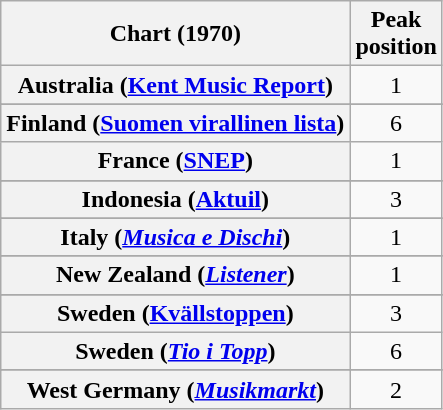<table class="wikitable sortable plainrowheaders">
<tr>
<th scope="col">Chart (1970)</th>
<th scope="col">Peak<br>position</th>
</tr>
<tr>
<th scope="row">Australia (<a href='#'>Kent Music Report</a>)</th>
<td align="center">1</td>
</tr>
<tr>
</tr>
<tr>
</tr>
<tr>
</tr>
<tr>
<th scope="row">Finland (<a href='#'>Suomen virallinen lista</a>)</th>
<td align="center">6</td>
</tr>
<tr>
<th scope="row">France (<a href='#'>SNEP</a>)</th>
<td align="center">1</td>
</tr>
<tr>
</tr>
<tr>
<th scope="row">Indonesia (<a href='#'>Aktuil</a>)</th>
<td style="text-align:center;">3</td>
</tr>
<tr>
</tr>
<tr>
<th scope="row">Italy (<em><a href='#'>Musica e Dischi</a></em>)</th>
<td align="center">1</td>
</tr>
<tr>
</tr>
<tr>
</tr>
<tr>
<th scope="row">New Zealand (<em><a href='#'>Listener</a></em>)</th>
<td style="text-align:center;">1</td>
</tr>
<tr>
</tr>
<tr>
<th scope="row">Sweden (<a href='#'>Kvällstoppen</a>)</th>
<td style="text-align:center;">3</td>
</tr>
<tr>
<th scope="row">Sweden (<em><a href='#'>Tio i Topp</a></em>)</th>
<td style="text-align:center;">6</td>
</tr>
<tr>
</tr>
<tr>
</tr>
<tr>
</tr>
<tr>
</tr>
<tr>
<th scope="row">West Germany (<em><a href='#'>Musikmarkt</a></em>)</th>
<td style="text-align:center;">2</td>
</tr>
</table>
